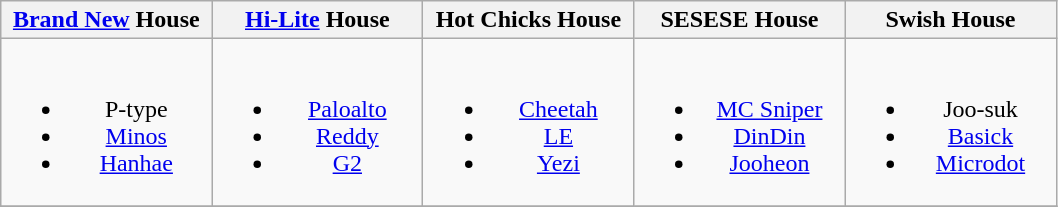<table class="wikitable" style="text-align: center;">
<tr>
<th style="width: 100pt;"><a href='#'>Brand New</a> House</th>
<th style="width: 100pt;"><a href='#'>Hi-Lite</a> House</th>
<th style="width: 100pt;">Hot Chicks House</th>
<th style="width: 100pt;">SESESE House</th>
<th style="width: 100pt;">Swish House</th>
</tr>
<tr>
<td><br><ul><li>P-type</li><li><a href='#'>Minos</a></li><li><a href='#'>Hanhae</a></li></ul></td>
<td><br><ul><li><a href='#'>Paloalto</a></li><li><a href='#'>Reddy</a></li><li><a href='#'>G2</a></li></ul></td>
<td><br><ul><li><a href='#'>Cheetah</a></li><li><a href='#'>LE</a></li><li><a href='#'>Yezi</a></li></ul></td>
<td><br><ul><li><a href='#'>MC Sniper</a></li><li><a href='#'>DinDin</a></li><li><a href='#'>Jooheon</a></li></ul></td>
<td><br><ul><li>Joo-suk</li><li><a href='#'>Basick</a></li><li><a href='#'>Microdot</a></li></ul></td>
</tr>
<tr>
</tr>
</table>
